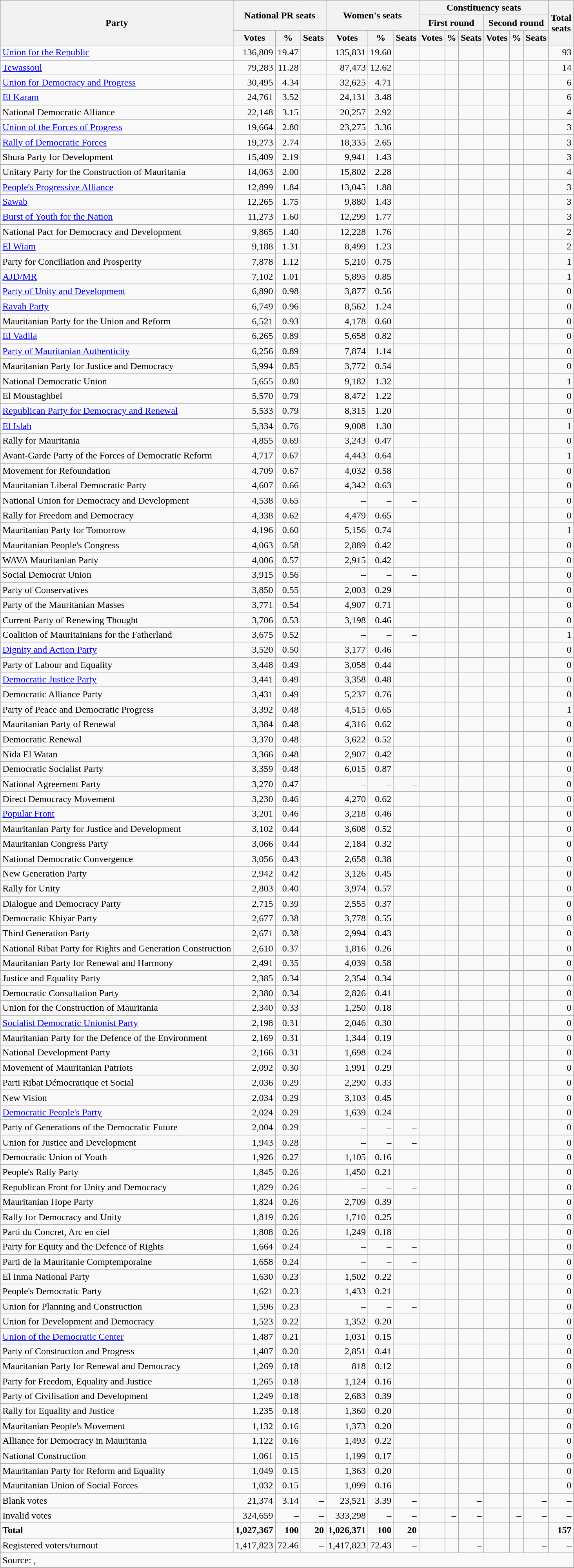<table class=wikitable style=text-align:right>
<tr>
<th rowspan=3>Party</th>
<th rowspan=2 colspan=3>National PR seats</th>
<th rowspan=2 colspan=3>Women's seats</th>
<th colspan=6>Constituency seats</th>
<th rowspan=3>Total<br>seats</th>
</tr>
<tr>
<th colspan=3>First round</th>
<th colspan=3>Second round</th>
</tr>
<tr>
<th>Votes</th>
<th>%</th>
<th>Seats</th>
<th>Votes</th>
<th>%</th>
<th>Seats</th>
<th>Votes</th>
<th>%</th>
<th>Seats</th>
<th>Votes</th>
<th>%</th>
<th>Seats</th>
</tr>
<tr>
<td align=left><a href='#'>Union for the Republic</a></td>
<td>136,809</td>
<td>19.47</td>
<td></td>
<td>135,831</td>
<td>19.60</td>
<td></td>
<td></td>
<td></td>
<td></td>
<td></td>
<td></td>
<td></td>
<td>93</td>
</tr>
<tr>
<td align=left><a href='#'>Tewassoul</a></td>
<td>79,283</td>
<td>11.28</td>
<td></td>
<td>87,473</td>
<td>12.62</td>
<td></td>
<td></td>
<td></td>
<td></td>
<td></td>
<td></td>
<td></td>
<td>14</td>
</tr>
<tr>
<td align=left><a href='#'>Union for Democracy and Progress</a></td>
<td>30,495</td>
<td>4.34</td>
<td></td>
<td>32,625</td>
<td>4.71</td>
<td></td>
<td></td>
<td></td>
<td></td>
<td></td>
<td></td>
<td></td>
<td>6</td>
</tr>
<tr>
<td align=left><a href='#'>El Karam</a></td>
<td>24,761</td>
<td>3.52</td>
<td></td>
<td>24,131</td>
<td>3.48</td>
<td></td>
<td></td>
<td></td>
<td></td>
<td></td>
<td></td>
<td></td>
<td>6</td>
</tr>
<tr>
<td align=left>National Democratic Alliance</td>
<td>22,148</td>
<td>3.15</td>
<td></td>
<td>20,257</td>
<td>2.92</td>
<td></td>
<td></td>
<td></td>
<td></td>
<td></td>
<td></td>
<td></td>
<td>4</td>
</tr>
<tr>
<td align=left><a href='#'>Union of the Forces of Progress</a></td>
<td>19,664</td>
<td>2.80</td>
<td></td>
<td>23,275</td>
<td>3.36</td>
<td></td>
<td></td>
<td></td>
<td></td>
<td></td>
<td></td>
<td></td>
<td>3</td>
</tr>
<tr>
<td align=left><a href='#'>Rally of Democratic Forces</a></td>
<td>19,273</td>
<td>2.74</td>
<td></td>
<td>18,335</td>
<td>2.65</td>
<td></td>
<td></td>
<td></td>
<td></td>
<td></td>
<td></td>
<td></td>
<td>3</td>
</tr>
<tr>
<td align=left>Shura Party for Development</td>
<td>15,409</td>
<td>2.19</td>
<td></td>
<td>9,941</td>
<td>1.43</td>
<td></td>
<td></td>
<td></td>
<td></td>
<td></td>
<td></td>
<td></td>
<td>3</td>
</tr>
<tr>
<td align=left>Unitary Party for the Construction of Mauritania</td>
<td>14,063</td>
<td>2.00</td>
<td></td>
<td>15,802</td>
<td>2.28</td>
<td></td>
<td></td>
<td></td>
<td></td>
<td></td>
<td></td>
<td></td>
<td>4</td>
</tr>
<tr>
<td align=left><a href='#'>People's Progressive Alliance</a></td>
<td>12,899</td>
<td>1.84</td>
<td></td>
<td>13,045</td>
<td>1.88</td>
<td></td>
<td></td>
<td></td>
<td></td>
<td></td>
<td></td>
<td></td>
<td>3</td>
</tr>
<tr>
<td align=left><a href='#'>Sawab</a></td>
<td>12,265</td>
<td>1.75</td>
<td></td>
<td>9,880</td>
<td>1.43</td>
<td></td>
<td></td>
<td></td>
<td></td>
<td></td>
<td></td>
<td></td>
<td>3</td>
</tr>
<tr>
<td align=left><a href='#'>Burst of Youth for the Nation</a></td>
<td>11,273</td>
<td>1.60</td>
<td></td>
<td>12,299</td>
<td>1.77</td>
<td></td>
<td></td>
<td></td>
<td></td>
<td></td>
<td></td>
<td></td>
<td>3</td>
</tr>
<tr>
<td align=left>National Pact for Democracy and Development</td>
<td>9,865</td>
<td>1.40</td>
<td></td>
<td>12,228</td>
<td>1.76</td>
<td></td>
<td></td>
<td></td>
<td></td>
<td></td>
<td></td>
<td></td>
<td>2</td>
</tr>
<tr>
<td align=left><a href='#'>El Wiam</a></td>
<td>9,188</td>
<td>1.31</td>
<td></td>
<td>8,499</td>
<td>1.23</td>
<td></td>
<td></td>
<td></td>
<td></td>
<td></td>
<td></td>
<td></td>
<td>2</td>
</tr>
<tr>
<td align=left>Party for Conciliation and Prosperity</td>
<td>7,878</td>
<td>1.12</td>
<td></td>
<td>5,210</td>
<td>0.75</td>
<td></td>
<td></td>
<td></td>
<td></td>
<td></td>
<td></td>
<td></td>
<td>1</td>
</tr>
<tr>
<td align=left><a href='#'>AJD/MR</a></td>
<td>7,102</td>
<td>1.01</td>
<td></td>
<td>5,895</td>
<td>0.85</td>
<td></td>
<td></td>
<td></td>
<td></td>
<td></td>
<td></td>
<td></td>
<td>1</td>
</tr>
<tr>
<td align=left><a href='#'>Party of Unity and Development</a></td>
<td>6,890</td>
<td>0.98</td>
<td></td>
<td>3,877</td>
<td>0.56</td>
<td></td>
<td></td>
<td></td>
<td></td>
<td></td>
<td></td>
<td></td>
<td>0</td>
</tr>
<tr>
<td align=left><a href='#'>Ravah Party</a></td>
<td>6,749</td>
<td>0.96</td>
<td></td>
<td>8,562</td>
<td>1.24</td>
<td></td>
<td></td>
<td></td>
<td></td>
<td></td>
<td></td>
<td></td>
<td>0</td>
</tr>
<tr>
<td align=left>Mauritanian Party for the Union and Reform</td>
<td>6,521</td>
<td>0.93</td>
<td></td>
<td>4,178</td>
<td>0.60</td>
<td></td>
<td></td>
<td></td>
<td></td>
<td></td>
<td></td>
<td></td>
<td>0</td>
</tr>
<tr>
<td align=left><a href='#'>El Vadila</a></td>
<td>6,265</td>
<td>0.89</td>
<td></td>
<td>5,658</td>
<td>0.82</td>
<td></td>
<td></td>
<td></td>
<td></td>
<td></td>
<td></td>
<td></td>
<td>0</td>
</tr>
<tr>
<td align=left><a href='#'>Party of Mauritanian Authenticity</a></td>
<td>6,256</td>
<td>0.89</td>
<td></td>
<td>7,874</td>
<td>1.14</td>
<td></td>
<td></td>
<td></td>
<td></td>
<td></td>
<td></td>
<td></td>
<td>0</td>
</tr>
<tr>
<td align=left>Mauritanian Party for Justice and Democracy</td>
<td>5,994</td>
<td>0.85</td>
<td></td>
<td>3,772</td>
<td>0.54</td>
<td></td>
<td></td>
<td></td>
<td></td>
<td></td>
<td></td>
<td></td>
<td>0</td>
</tr>
<tr>
<td align=left>National Democratic Union</td>
<td>5,655</td>
<td>0.80</td>
<td></td>
<td>9,182</td>
<td>1.32</td>
<td></td>
<td></td>
<td></td>
<td></td>
<td></td>
<td></td>
<td></td>
<td>1</td>
</tr>
<tr>
<td align=left>El Moustaghbel</td>
<td>5,570</td>
<td>0.79</td>
<td></td>
<td>8,472</td>
<td>1.22</td>
<td></td>
<td></td>
<td></td>
<td></td>
<td></td>
<td></td>
<td></td>
<td>0</td>
</tr>
<tr>
<td align=left><a href='#'>Republican Party for Democracy and Renewal</a></td>
<td>5,533</td>
<td>0.79</td>
<td></td>
<td>8,315</td>
<td>1.20</td>
<td></td>
<td></td>
<td></td>
<td></td>
<td></td>
<td></td>
<td></td>
<td>0</td>
</tr>
<tr>
<td align=left><a href='#'>El Islah</a></td>
<td>5,334</td>
<td>0.76</td>
<td></td>
<td>9,008</td>
<td>1.30</td>
<td></td>
<td></td>
<td></td>
<td></td>
<td></td>
<td></td>
<td></td>
<td>1</td>
</tr>
<tr>
<td align=left>Rally for Mauritania</td>
<td>4,855</td>
<td>0.69</td>
<td></td>
<td>3,243</td>
<td>0.47</td>
<td></td>
<td></td>
<td></td>
<td></td>
<td></td>
<td></td>
<td></td>
<td>0</td>
</tr>
<tr>
<td align=left>Avant-Garde Party of the Forces of Democratic Reform</td>
<td>4,717</td>
<td>0.67</td>
<td></td>
<td>4,443</td>
<td>0.64</td>
<td></td>
<td></td>
<td></td>
<td></td>
<td></td>
<td></td>
<td></td>
<td>1</td>
</tr>
<tr>
<td align=left>Movement for Refoundation</td>
<td>4,709</td>
<td>0.67</td>
<td></td>
<td>4,032</td>
<td>0.58</td>
<td></td>
<td></td>
<td></td>
<td></td>
<td></td>
<td></td>
<td></td>
<td>0</td>
</tr>
<tr>
<td align=left>Mauritanian Liberal Democratic Party</td>
<td>4,607</td>
<td>0.66</td>
<td></td>
<td>4,342</td>
<td>0.63</td>
<td></td>
<td></td>
<td></td>
<td></td>
<td></td>
<td></td>
<td></td>
<td>0</td>
</tr>
<tr>
<td align=left>National Union for Democracy and Development</td>
<td>4,538</td>
<td>0.65</td>
<td></td>
<td>–</td>
<td>–</td>
<td>–</td>
<td></td>
<td></td>
<td></td>
<td></td>
<td></td>
<td></td>
<td>0</td>
</tr>
<tr>
<td align=left>Rally for Freedom and Democracy</td>
<td>4,338</td>
<td>0.62</td>
<td></td>
<td>4,479</td>
<td>0.65</td>
<td></td>
<td></td>
<td></td>
<td></td>
<td></td>
<td></td>
<td></td>
<td>0</td>
</tr>
<tr>
<td align=left>Mauritanian Party for Tomorrow</td>
<td>4,196</td>
<td>0.60</td>
<td></td>
<td>5,156</td>
<td>0.74</td>
<td></td>
<td></td>
<td></td>
<td></td>
<td></td>
<td></td>
<td></td>
<td>1</td>
</tr>
<tr>
<td align=left>Mauritanian People's Congress</td>
<td>4,063</td>
<td>0.58</td>
<td></td>
<td>2,889</td>
<td>0.42</td>
<td></td>
<td></td>
<td></td>
<td></td>
<td></td>
<td></td>
<td></td>
<td>0</td>
</tr>
<tr>
<td align=left>WAVA Mauritanian Party</td>
<td>4,006</td>
<td>0.57</td>
<td></td>
<td>2,915</td>
<td>0.42</td>
<td></td>
<td></td>
<td></td>
<td></td>
<td></td>
<td></td>
<td></td>
<td>0</td>
</tr>
<tr>
<td align=left>Social Democrat Union</td>
<td>3,915</td>
<td>0.56</td>
<td></td>
<td>–</td>
<td>–</td>
<td>–</td>
<td></td>
<td></td>
<td></td>
<td></td>
<td></td>
<td></td>
<td>0</td>
</tr>
<tr>
<td align=left>Party of Conservatives</td>
<td>3,850</td>
<td>0.55</td>
<td></td>
<td>2,003</td>
<td>0.29</td>
<td></td>
<td></td>
<td></td>
<td></td>
<td></td>
<td></td>
<td></td>
<td>0</td>
</tr>
<tr>
<td align=left>Party of the Mauritanian Masses</td>
<td>3,771</td>
<td>0.54</td>
<td></td>
<td>4,907</td>
<td>0.71</td>
<td></td>
<td></td>
<td></td>
<td></td>
<td></td>
<td></td>
<td></td>
<td>0</td>
</tr>
<tr>
<td align=left>Current Party of Renewing Thought</td>
<td>3,706</td>
<td>0.53</td>
<td></td>
<td>3,198</td>
<td>0.46</td>
<td></td>
<td></td>
<td></td>
<td></td>
<td></td>
<td></td>
<td></td>
<td>0</td>
</tr>
<tr>
<td align=left>Coalition of Mauritainians for the Fatherland</td>
<td>3,675</td>
<td>0.52</td>
<td></td>
<td>–</td>
<td>–</td>
<td>–</td>
<td></td>
<td></td>
<td></td>
<td></td>
<td></td>
<td></td>
<td>1</td>
</tr>
<tr>
<td align=left><a href='#'>Dignity and Action Party</a></td>
<td>3,520</td>
<td>0.50</td>
<td></td>
<td>3,177</td>
<td>0.46</td>
<td></td>
<td></td>
<td></td>
<td></td>
<td></td>
<td></td>
<td></td>
<td>0</td>
</tr>
<tr>
<td align=left>Party of Labour and Equality</td>
<td>3,448</td>
<td>0.49</td>
<td></td>
<td>3,058</td>
<td>0.44</td>
<td></td>
<td></td>
<td></td>
<td></td>
<td></td>
<td></td>
<td></td>
<td>0</td>
</tr>
<tr>
<td align=left><a href='#'>Democratic Justice Party</a></td>
<td>3,441</td>
<td>0.49</td>
<td></td>
<td>3,358</td>
<td>0.48</td>
<td></td>
<td></td>
<td></td>
<td></td>
<td></td>
<td></td>
<td></td>
<td>0</td>
</tr>
<tr>
<td align=left>Democratic Alliance Party</td>
<td>3,431</td>
<td>0.49</td>
<td></td>
<td>5,237</td>
<td>0.76</td>
<td></td>
<td></td>
<td></td>
<td></td>
<td></td>
<td></td>
<td></td>
<td>0</td>
</tr>
<tr>
<td align=left>Party of Peace and Democratic Progress</td>
<td>3,392</td>
<td>0.48</td>
<td></td>
<td>4,515</td>
<td>0.65</td>
<td></td>
<td></td>
<td></td>
<td></td>
<td></td>
<td></td>
<td></td>
<td>1</td>
</tr>
<tr>
<td align=left>Mauritanian Party of Renewal</td>
<td>3,384</td>
<td>0.48</td>
<td></td>
<td>4,316</td>
<td>0.62</td>
<td></td>
<td></td>
<td></td>
<td></td>
<td></td>
<td></td>
<td></td>
<td>0</td>
</tr>
<tr>
<td align=left>Democratic Renewal</td>
<td>3,370</td>
<td>0.48</td>
<td></td>
<td>3,622</td>
<td>0.52</td>
<td></td>
<td></td>
<td></td>
<td></td>
<td></td>
<td></td>
<td></td>
<td>0</td>
</tr>
<tr>
<td align=left>Nida El Watan</td>
<td>3,366</td>
<td>0.48</td>
<td></td>
<td>2,907</td>
<td>0.42</td>
<td></td>
<td></td>
<td></td>
<td></td>
<td></td>
<td></td>
<td></td>
<td>0</td>
</tr>
<tr>
<td align=left>Democratic Socialist Party</td>
<td>3,359</td>
<td>0.48</td>
<td></td>
<td>6,015</td>
<td>0.87</td>
<td></td>
<td></td>
<td></td>
<td></td>
<td></td>
<td></td>
<td></td>
<td>0</td>
</tr>
<tr>
<td align=left>National Agreement Party</td>
<td>3,270</td>
<td>0.47</td>
<td></td>
<td>–</td>
<td>–</td>
<td>–</td>
<td></td>
<td></td>
<td></td>
<td></td>
<td></td>
<td></td>
<td>0</td>
</tr>
<tr>
<td align=left>Direct Democracy Movement</td>
<td>3,230</td>
<td>0.46</td>
<td></td>
<td>4,270</td>
<td>0.62</td>
<td></td>
<td></td>
<td></td>
<td></td>
<td></td>
<td></td>
<td></td>
<td>0</td>
</tr>
<tr>
<td align=left><a href='#'>Popular Front</a></td>
<td>3,201</td>
<td>0.46</td>
<td></td>
<td>3,218</td>
<td>0.46</td>
<td></td>
<td></td>
<td></td>
<td></td>
<td></td>
<td></td>
<td></td>
<td>0</td>
</tr>
<tr>
<td align=left>Mauritanian Party for Justice and Development</td>
<td>3,102</td>
<td>0.44</td>
<td></td>
<td>3,608</td>
<td>0.52</td>
<td></td>
<td></td>
<td></td>
<td></td>
<td></td>
<td></td>
<td></td>
<td>0</td>
</tr>
<tr>
<td align=left>Mauritanian Congress Party</td>
<td>3,066</td>
<td>0.44</td>
<td></td>
<td>2,184</td>
<td>0.32</td>
<td></td>
<td></td>
<td></td>
<td></td>
<td></td>
<td></td>
<td></td>
<td>0</td>
</tr>
<tr>
<td align=left>National Democratic Convergence</td>
<td>3,056</td>
<td>0.43</td>
<td></td>
<td>2,658</td>
<td>0.38</td>
<td></td>
<td></td>
<td></td>
<td></td>
<td></td>
<td></td>
<td></td>
<td>0</td>
</tr>
<tr>
<td align=left>New Generation Party</td>
<td>2,942</td>
<td>0.42</td>
<td></td>
<td>3,126</td>
<td>0.45</td>
<td></td>
<td></td>
<td></td>
<td></td>
<td></td>
<td></td>
<td></td>
<td>0</td>
</tr>
<tr>
<td align=left>Rally for Unity</td>
<td>2,803</td>
<td>0.40</td>
<td></td>
<td>3,974</td>
<td>0.57</td>
<td></td>
<td></td>
<td></td>
<td></td>
<td></td>
<td></td>
<td></td>
<td>0</td>
</tr>
<tr>
<td align=left>Dialogue and Democracy Party</td>
<td>2,715</td>
<td>0.39</td>
<td></td>
<td>2,555</td>
<td>0.37</td>
<td></td>
<td></td>
<td></td>
<td></td>
<td></td>
<td></td>
<td></td>
<td>0</td>
</tr>
<tr>
<td align=left>Democratic Khiyar Party</td>
<td>2,677</td>
<td>0.38</td>
<td></td>
<td>3,778</td>
<td>0.55</td>
<td></td>
<td></td>
<td></td>
<td></td>
<td></td>
<td></td>
<td></td>
<td>0</td>
</tr>
<tr>
<td align=left>Third Generation Party</td>
<td>2,671</td>
<td>0.38</td>
<td></td>
<td>2,994</td>
<td>0.43</td>
<td></td>
<td></td>
<td></td>
<td></td>
<td></td>
<td></td>
<td></td>
<td>0</td>
</tr>
<tr>
<td align=left>National Ribat Party for Rights and Generation Construction</td>
<td>2,610</td>
<td>0.37</td>
<td></td>
<td>1,816</td>
<td>0.26</td>
<td></td>
<td></td>
<td></td>
<td></td>
<td></td>
<td></td>
<td></td>
<td>0</td>
</tr>
<tr>
<td align=left>Mauritanian Party for Renewal and Harmony</td>
<td>2,491</td>
<td>0.35</td>
<td></td>
<td>4,039</td>
<td>0.58</td>
<td></td>
<td></td>
<td></td>
<td></td>
<td></td>
<td></td>
<td></td>
<td>0</td>
</tr>
<tr>
<td align=left>Justice and Equality Party</td>
<td>2,385</td>
<td>0.34</td>
<td></td>
<td>2,354</td>
<td>0.34</td>
<td></td>
<td></td>
<td></td>
<td></td>
<td></td>
<td></td>
<td></td>
<td>0</td>
</tr>
<tr>
<td align=left>Democratic Consultation Party</td>
<td>2,380</td>
<td>0.34</td>
<td></td>
<td>2,826</td>
<td>0.41</td>
<td></td>
<td></td>
<td></td>
<td></td>
<td></td>
<td></td>
<td></td>
<td>0</td>
</tr>
<tr>
<td align=left>Union for the Construction of Mauritania</td>
<td>2,340</td>
<td>0.33</td>
<td></td>
<td>1,250</td>
<td>0.18</td>
<td></td>
<td></td>
<td></td>
<td></td>
<td></td>
<td></td>
<td></td>
<td>0</td>
</tr>
<tr>
<td align=left><a href='#'>Socialist Democratic Unionist Party</a></td>
<td>2,198</td>
<td>0.31</td>
<td></td>
<td>2,046</td>
<td>0.30</td>
<td></td>
<td></td>
<td></td>
<td></td>
<td></td>
<td></td>
<td></td>
<td>0</td>
</tr>
<tr>
<td align=left>Mauritanian Party for the Defence of the Environment</td>
<td>2,169</td>
<td>0.31</td>
<td></td>
<td>1,344</td>
<td>0.19</td>
<td></td>
<td></td>
<td></td>
<td></td>
<td></td>
<td></td>
<td></td>
<td>0</td>
</tr>
<tr>
<td align=left>National Development Party</td>
<td>2,166</td>
<td>0.31</td>
<td></td>
<td>1,698</td>
<td>0.24</td>
<td></td>
<td></td>
<td></td>
<td></td>
<td></td>
<td></td>
<td></td>
<td>0</td>
</tr>
<tr>
<td align=left>Movement of Mauritanian Patriots</td>
<td>2,092</td>
<td>0.30</td>
<td></td>
<td>1,991</td>
<td>0.29</td>
<td></td>
<td></td>
<td></td>
<td></td>
<td></td>
<td></td>
<td></td>
<td>0</td>
</tr>
<tr>
<td align=left>Parti Ribat Démocratique et Social</td>
<td>2,036</td>
<td>0.29</td>
<td></td>
<td>2,290</td>
<td>0.33</td>
<td></td>
<td></td>
<td></td>
<td></td>
<td></td>
<td></td>
<td></td>
<td>0</td>
</tr>
<tr>
<td align=left>New Vision</td>
<td>2,034</td>
<td>0.29</td>
<td></td>
<td>3,103</td>
<td>0.45</td>
<td></td>
<td></td>
<td></td>
<td></td>
<td></td>
<td></td>
<td></td>
<td>0</td>
</tr>
<tr>
<td align=left><a href='#'>Democratic People's Party</a></td>
<td>2,024</td>
<td>0.29</td>
<td></td>
<td>1,639</td>
<td>0.24</td>
<td></td>
<td></td>
<td></td>
<td></td>
<td></td>
<td></td>
<td></td>
<td>0</td>
</tr>
<tr>
<td align=left>Party of Generations of the Democratic Future</td>
<td>2,004</td>
<td>0.29</td>
<td></td>
<td>–</td>
<td>–</td>
<td>–</td>
<td></td>
<td></td>
<td></td>
<td></td>
<td></td>
<td></td>
<td>0</td>
</tr>
<tr>
<td align=left>Union for Justice and Development</td>
<td>1,943</td>
<td>0.28</td>
<td></td>
<td>–</td>
<td>–</td>
<td>–</td>
<td></td>
<td></td>
<td></td>
<td></td>
<td></td>
<td></td>
<td>0</td>
</tr>
<tr>
<td align=left>Democratic Union of Youth</td>
<td>1,926</td>
<td>0.27</td>
<td></td>
<td>1,105</td>
<td>0.16</td>
<td></td>
<td></td>
<td></td>
<td></td>
<td></td>
<td></td>
<td></td>
<td>0</td>
</tr>
<tr>
<td align=left>People's Rally Party</td>
<td>1,845</td>
<td>0.26</td>
<td></td>
<td>1,450</td>
<td>0.21</td>
<td></td>
<td></td>
<td></td>
<td></td>
<td></td>
<td></td>
<td></td>
<td>0</td>
</tr>
<tr>
<td align=left>Republican Front for Unity and Democracy</td>
<td>1,829</td>
<td>0.26</td>
<td></td>
<td>–</td>
<td>–</td>
<td>–</td>
<td></td>
<td></td>
<td></td>
<td></td>
<td></td>
<td></td>
<td>0</td>
</tr>
<tr>
<td align=left>Mauritanian Hope Party</td>
<td>1,824</td>
<td>0.26</td>
<td></td>
<td>2,709</td>
<td>0.39</td>
<td></td>
<td></td>
<td></td>
<td></td>
<td></td>
<td></td>
<td></td>
<td>0</td>
</tr>
<tr>
<td align=left>Rally for Democracy and Unity</td>
<td>1,819</td>
<td>0.26</td>
<td></td>
<td>1,710</td>
<td>0.25</td>
<td></td>
<td></td>
<td></td>
<td></td>
<td></td>
<td></td>
<td></td>
<td>0</td>
</tr>
<tr>
<td align=left>Parti du Concret, Arc en ciel</td>
<td>1,808</td>
<td>0.26</td>
<td></td>
<td>1,249</td>
<td>0.18</td>
<td></td>
<td></td>
<td></td>
<td></td>
<td></td>
<td></td>
<td></td>
<td>0</td>
</tr>
<tr>
<td align=left>Party for Equity and the Defence of Rights</td>
<td>1,664</td>
<td>0.24</td>
<td></td>
<td>–</td>
<td>–</td>
<td>–</td>
<td></td>
<td></td>
<td></td>
<td></td>
<td></td>
<td></td>
<td>0</td>
</tr>
<tr>
<td align=left>Parti de la Mauritanie Comptemporaine</td>
<td>1,658</td>
<td>0.24</td>
<td></td>
<td>–</td>
<td>–</td>
<td>–</td>
<td></td>
<td></td>
<td></td>
<td></td>
<td></td>
<td></td>
<td>0</td>
</tr>
<tr>
<td align=left>El Inma National Party</td>
<td>1,630</td>
<td>0.23</td>
<td></td>
<td>1,502</td>
<td>0.22</td>
<td></td>
<td></td>
<td></td>
<td></td>
<td></td>
<td></td>
<td></td>
<td>0</td>
</tr>
<tr>
<td align=left>People's Democratic Party</td>
<td>1,621</td>
<td>0.23</td>
<td></td>
<td>1,433</td>
<td>0.21</td>
<td></td>
<td></td>
<td></td>
<td></td>
<td></td>
<td></td>
<td></td>
<td>0</td>
</tr>
<tr>
<td align=left>Union for Planning and Construction</td>
<td>1,596</td>
<td>0.23</td>
<td></td>
<td>–</td>
<td>–</td>
<td>–</td>
<td></td>
<td></td>
<td></td>
<td></td>
<td></td>
<td></td>
<td>0</td>
</tr>
<tr>
<td align=left>Union for Development and Democracy</td>
<td>1,523</td>
<td>0.22</td>
<td></td>
<td>1,352</td>
<td>0.20</td>
<td></td>
<td></td>
<td></td>
<td></td>
<td></td>
<td></td>
<td></td>
<td>0</td>
</tr>
<tr>
<td align=left><a href='#'>Union of the Democratic Center</a></td>
<td>1,487</td>
<td>0.21</td>
<td></td>
<td>1,031</td>
<td>0.15</td>
<td></td>
<td></td>
<td></td>
<td></td>
<td></td>
<td></td>
<td></td>
<td>0</td>
</tr>
<tr>
<td align=left>Party of Construction and Progress</td>
<td>1,407</td>
<td>0.20</td>
<td></td>
<td>2,851</td>
<td>0.41</td>
<td></td>
<td></td>
<td></td>
<td></td>
<td></td>
<td></td>
<td></td>
<td>0</td>
</tr>
<tr>
<td align=left>Mauritanian Party for Renewal and Democracy</td>
<td>1,269</td>
<td>0.18</td>
<td></td>
<td>818</td>
<td>0.12</td>
<td></td>
<td></td>
<td></td>
<td></td>
<td></td>
<td></td>
<td></td>
<td>0</td>
</tr>
<tr>
<td align=left>Party for Freedom, Equality and Justice</td>
<td>1,265</td>
<td>0.18</td>
<td></td>
<td>1,124</td>
<td>0.16</td>
<td></td>
<td></td>
<td></td>
<td></td>
<td></td>
<td></td>
<td></td>
<td>0</td>
</tr>
<tr>
<td align=left>Party of Civilisation and Development</td>
<td>1,249</td>
<td>0.18</td>
<td></td>
<td>2,683</td>
<td>0.39</td>
<td></td>
<td></td>
<td></td>
<td></td>
<td></td>
<td></td>
<td></td>
<td>0</td>
</tr>
<tr>
<td align=left>Rally for Equality and Justice</td>
<td>1,235</td>
<td>0.18</td>
<td></td>
<td>1,360</td>
<td>0.20</td>
<td></td>
<td></td>
<td></td>
<td></td>
<td></td>
<td></td>
<td></td>
<td>0</td>
</tr>
<tr>
<td align=left>Mauritanian People's Movement</td>
<td>1,132</td>
<td>0.16</td>
<td></td>
<td>1,373</td>
<td>0.20</td>
<td></td>
<td></td>
<td></td>
<td></td>
<td></td>
<td></td>
<td></td>
<td>0</td>
</tr>
<tr>
<td align=left>Alliance for Democracy in Mauritania</td>
<td>1,122</td>
<td>0.16</td>
<td></td>
<td>1,493</td>
<td>0.22</td>
<td></td>
<td></td>
<td></td>
<td></td>
<td></td>
<td></td>
<td></td>
<td>0</td>
</tr>
<tr>
<td align=left>National Construction</td>
<td>1,061</td>
<td>0.15</td>
<td></td>
<td>1,199</td>
<td>0.17</td>
<td></td>
<td></td>
<td></td>
<td></td>
<td></td>
<td></td>
<td></td>
<td>0</td>
</tr>
<tr>
<td align=left>Mauritanian Party for Reform and Equality</td>
<td>1,049</td>
<td>0.15</td>
<td></td>
<td>1,363</td>
<td>0.20</td>
<td></td>
<td></td>
<td></td>
<td></td>
<td></td>
<td></td>
<td></td>
<td>0</td>
</tr>
<tr>
<td align=left>Mauritanian Union of Social Forces</td>
<td>1,032</td>
<td>0.15</td>
<td></td>
<td>1,099</td>
<td>0.16</td>
<td></td>
<td></td>
<td></td>
<td></td>
<td></td>
<td></td>
<td></td>
<td>0</td>
</tr>
<tr>
<td align=left>Blank votes</td>
<td>21,374</td>
<td>3.14</td>
<td>–</td>
<td>23,521</td>
<td>3.39</td>
<td>–</td>
<td></td>
<td></td>
<td>–</td>
<td></td>
<td></td>
<td>–</td>
<td>–</td>
</tr>
<tr>
<td align=left>Invalid  votes</td>
<td>324,659</td>
<td>–</td>
<td>–</td>
<td>333,298</td>
<td>–</td>
<td>–</td>
<td></td>
<td>–</td>
<td>–</td>
<td></td>
<td>–</td>
<td>–</td>
<td>–</td>
</tr>
<tr>
<td align=left><strong>Total</strong></td>
<td><strong>1,027,367</strong></td>
<td><strong>100</strong></td>
<td><strong>20</strong></td>
<td><strong>1,026,371</strong></td>
<td><strong>100</strong></td>
<td><strong>20</strong></td>
<td><strong> </strong></td>
<td><strong> </strong></td>
<td><strong> </strong></td>
<td><strong> </strong></td>
<td><strong> </strong></td>
<td><strong> </strong></td>
<td><strong>157</strong></td>
</tr>
<tr>
<td align=left>Registered voters/turnout</td>
<td>1,417,823</td>
<td>72.46</td>
<td>–</td>
<td>1,417,823</td>
<td>72.43</td>
<td>–</td>
<td></td>
<td></td>
<td>–</td>
<td></td>
<td></td>
<td>–</td>
<td>–</td>
</tr>
<tr>
<td align=left colspan=14>Source: , </td>
</tr>
</table>
